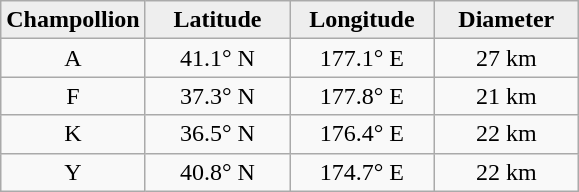<table class="wikitable">
<tr>
<th width="25%" style="background:#eeeeee;">Champollion</th>
<th width="25%" style="background:#eeeeee;">Latitude</th>
<th width="25%" style="background:#eeeeee;">Longitude</th>
<th width="25%" style="background:#eeeeee;">Diameter</th>
</tr>
<tr>
<td align="center">A</td>
<td align="center">41.1° N</td>
<td align="center">177.1° E</td>
<td align="center">27 km</td>
</tr>
<tr>
<td align="center">F</td>
<td align="center">37.3° N</td>
<td align="center">177.8° E</td>
<td align="center">21 km</td>
</tr>
<tr>
<td align="center">K</td>
<td align="center">36.5° N</td>
<td align="center">176.4° E</td>
<td align="center">22 km</td>
</tr>
<tr>
<td align="center">Y</td>
<td align="center">40.8° N</td>
<td align="center">174.7° E</td>
<td align="center">22 km</td>
</tr>
</table>
